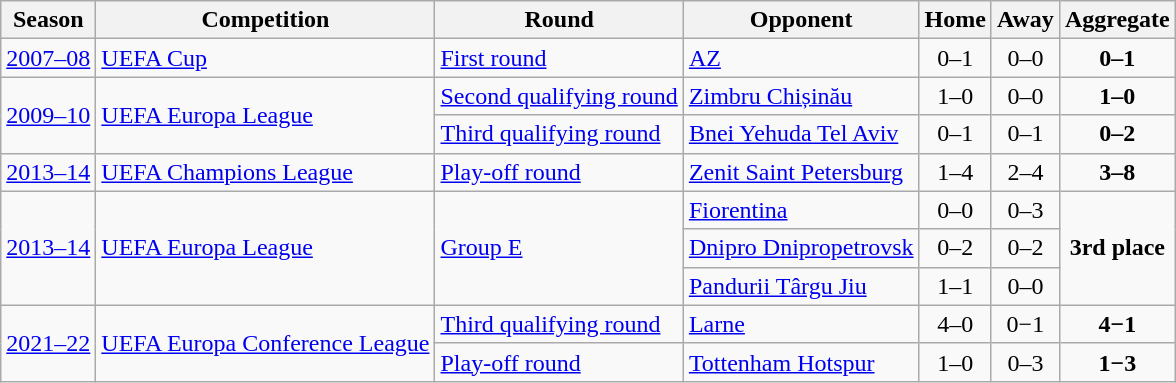<table class="wikitable">
<tr>
<th>Season</th>
<th>Competition</th>
<th>Round</th>
<th>Opponent</th>
<th>Home</th>
<th>Away</th>
<th>Aggregate</th>
</tr>
<tr>
<td><a href='#'>2007–08</a></td>
<td><a href='#'>UEFA Cup</a></td>
<td><a href='#'>First round</a></td>
<td> <a href='#'>AZ</a></td>
<td style="text-align:center;">0–1</td>
<td style="text-align:center;">0–0</td>
<td style="text-align:center;"><strong>0–1</strong></td>
</tr>
<tr>
<td rowspan="2"><a href='#'>2009–10</a></td>
<td rowspan="2"><a href='#'>UEFA Europa League</a></td>
<td><a href='#'>Second qualifying round</a></td>
<td> <a href='#'>Zimbru Chișinău</a></td>
<td style="text-align:center;">1–0</td>
<td style="text-align:center;">0–0</td>
<td style="text-align:center;"><strong>1–0</strong></td>
</tr>
<tr>
<td><a href='#'>Third qualifying round</a></td>
<td> <a href='#'>Bnei Yehuda Tel Aviv</a></td>
<td style="text-align:center;">0–1</td>
<td style="text-align:center;">0–1</td>
<td style="text-align:center;"><strong>0–2</strong></td>
</tr>
<tr>
<td><a href='#'>2013–14</a></td>
<td><a href='#'>UEFA Champions League</a></td>
<td><a href='#'>Play-off round</a></td>
<td> <a href='#'>Zenit Saint Petersburg</a></td>
<td style="text-align:center;">1–4</td>
<td style="text-align:center;">2–4</td>
<td style="text-align:center;"><strong>3–8</strong></td>
</tr>
<tr>
<td rowspan="3"><a href='#'>2013–14</a></td>
<td rowspan="3"><a href='#'>UEFA Europa League</a></td>
<td rowspan="3"><a href='#'>Group E</a></td>
<td> <a href='#'>Fiorentina</a></td>
<td style="text-align:center;">0–0</td>
<td style="text-align:center;">0–3</td>
<td align="center" rowspan="3"><strong>3rd place</strong></td>
</tr>
<tr>
<td> <a href='#'>Dnipro Dnipropetrovsk</a></td>
<td style="text-align:center;">0–2</td>
<td style="text-align:center;">0–2</td>
</tr>
<tr>
<td> <a href='#'>Pandurii Târgu Jiu</a></td>
<td style="text-align:center;">1–1</td>
<td style="text-align:center;">0–0</td>
</tr>
<tr>
<td rowspan="2"><a href='#'>2021–22</a></td>
<td rowspan="2"><a href='#'>UEFA Europa Conference League</a></td>
<td><a href='#'>Third qualifying round</a></td>
<td> <a href='#'>Larne</a></td>
<td style="text-align:center;">4–0</td>
<td style="text-align:center;">0−1</td>
<td style="text-align:center;"><strong>4−1</strong></td>
</tr>
<tr>
<td><a href='#'>Play-off round</a></td>
<td> <a href='#'>Tottenham Hotspur</a></td>
<td style="text-align:center;">1–0</td>
<td style="text-align:center;">0–3</td>
<td style="text-align:center;"><strong>1−3</strong></td>
</tr>
</table>
